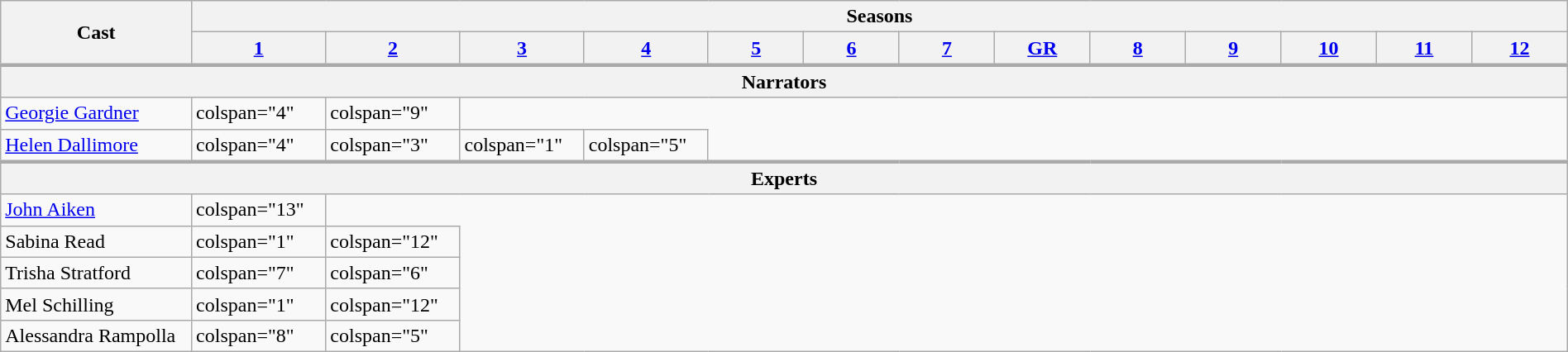<table class="wikitable plainrowheaders" width="100%">
<tr>
<th rowspan="2" style="width:10%;">Cast</th>
<th colspan="13">Seasons</th>
</tr>
<tr>
<th style="width:5%;"><a href='#'>1</a></th>
<th style="width:5%;"><a href='#'>2</a></th>
<th style="width:5%;"><a href='#'>3</a></th>
<th style="width:5%;"><a href='#'>4</a></th>
<th style="width:5%;"><a href='#'>5</a></th>
<th style="width:5%;"><a href='#'>6</a></th>
<th style="width:5%;"><a href='#'>7</a></th>
<th style="width:5%;"><a href='#'>GR</a></th>
<th style="width:5%;"><a href='#'>8</a></th>
<th style="width:5%;"><a href='#'>9</a></th>
<th style="width:5%;"><a href='#'>10</a></th>
<th style="width:5%;"><a href='#'>11</a></th>
<th style="width:5%;"><a href='#'>12</a></th>
</tr>
<tr style="border-top:3px solid #aaa;">
<th colspan=14>Narrators</th>
</tr>
<tr>
<td><a href='#'>Georgie Gardner</a></td>
<td>colspan="4" </td>
<td>colspan="9" </td>
</tr>
<tr>
<td><a href='#'>Helen Dallimore</a></td>
<td>colspan="4" </td>
<td>colspan="3" </td>
<td>colspan="1" </td>
<td>colspan="5" </td>
</tr>
<tr style="border-top:3px solid #aaa;">
<th colspan=14>Experts</th>
</tr>
<tr>
<td><a href='#'>John Aiken</a></td>
<td>colspan="13" </td>
</tr>
<tr>
<td>Sabina Read</td>
<td>colspan="1" </td>
<td>colspan="12" </td>
</tr>
<tr>
<td>Trisha Stratford</td>
<td>colspan="7" </td>
<td>colspan="6" </td>
</tr>
<tr>
<td>Mel Schilling</td>
<td>colspan="1" </td>
<td>colspan="12" </td>
</tr>
<tr>
<td>Alessandra Rampolla</td>
<td>colspan="8" </td>
<td>colspan="5" </td>
</tr>
</table>
